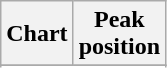<table class="wikitable sortable plainrowheaders" style="text-align:center">
<tr>
<th scope="col">Chart</th>
<th scope="col">Peak<br>position</th>
</tr>
<tr>
</tr>
<tr>
</tr>
<tr>
</tr>
<tr>
</tr>
</table>
